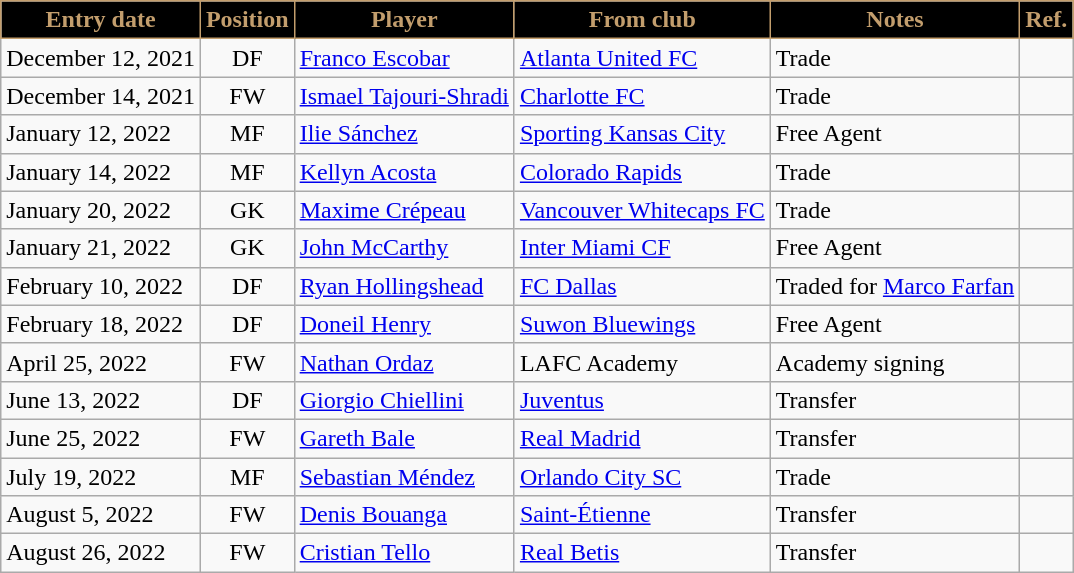<table class="wikitable sortable">
<tr>
<th style="background:#000000; color:#C39E6D; border:1px solid #C39E6D;"><strong>Entry date</strong></th>
<th style="background:#000000; color:#C39E6D; border:1px solid #C39E6D;"><strong>Position</strong></th>
<th style="background:#000000; color:#C39E6D; border:1px solid #C39E6D;"><strong>Player</strong></th>
<th style="background:#000000; color:#C39E6D; border:1px solid #C39E6D;"><strong>From club</strong></th>
<th style="background:#000000; color:#C39E6D; border:1px solid #C39E6D;"><strong>Notes</strong></th>
<th style="background:#000000; color:#C39E6D; border:1px solid #C39E6D;"><strong>Ref.</strong></th>
</tr>
<tr>
<td>December 12, 2021</td>
<td style="text-align:center;">DF</td>
<td style="text-align:left;"> <a href='#'>Franco Escobar</a></td>
<td style="text-align:left;"> <a href='#'>Atlanta United FC</a></td>
<td>Trade</td>
<td></td>
</tr>
<tr>
<td>December 14, 2021</td>
<td style="text-align:center;">FW</td>
<td style="text-align:left;"> <a href='#'>Ismael Tajouri-Shradi</a></td>
<td style="text-align:left;"> <a href='#'>Charlotte FC</a></td>
<td>Trade</td>
<td></td>
</tr>
<tr>
<td>January 12, 2022</td>
<td style="text-align:center;">MF</td>
<td style="text-align:left;"> <a href='#'>Ilie Sánchez</a></td>
<td style="text-align:left;"> <a href='#'>Sporting Kansas City</a></td>
<td>Free Agent</td>
<td></td>
</tr>
<tr>
<td>January 14, 2022</td>
<td style="text-align:center;">MF</td>
<td style="text-align:left;"> <a href='#'>Kellyn Acosta</a></td>
<td style="text-align:left;"> <a href='#'>Colorado Rapids</a></td>
<td>Trade</td>
<td></td>
</tr>
<tr>
<td>January 20, 2022</td>
<td style="text-align:center;">GK</td>
<td style="text-align:left;"> <a href='#'>Maxime Crépeau</a></td>
<td style="text-align:left;"> <a href='#'>Vancouver Whitecaps FC</a></td>
<td>Trade</td>
<td></td>
</tr>
<tr>
<td>January 21, 2022</td>
<td style="text-align:center;">GK</td>
<td style="text-align:left;"> <a href='#'>John McCarthy</a></td>
<td style="text-align:left;"> <a href='#'>Inter Miami CF</a></td>
<td>Free Agent</td>
<td></td>
</tr>
<tr>
<td>February 10, 2022</td>
<td style="text-align:center;">DF</td>
<td style="text-align:left;"> <a href='#'>Ryan Hollingshead</a></td>
<td style="text-align:left;"> <a href='#'>FC Dallas</a></td>
<td>Traded for <a href='#'>Marco Farfan</a></td>
<td></td>
</tr>
<tr>
<td>February 18, 2022</td>
<td style="text-align:center;">DF</td>
<td style="text-align:left;"> <a href='#'>Doneil Henry</a></td>
<td style="text-align:left;"> <a href='#'>Suwon Bluewings</a></td>
<td>Free Agent</td>
<td></td>
</tr>
<tr>
<td>April 25, 2022</td>
<td style="text-align:center;">FW</td>
<td style="text-align:left;"> <a href='#'>Nathan Ordaz</a></td>
<td style="text-align:left;"> LAFC Academy</td>
<td>Academy signing</td>
<td></td>
</tr>
<tr>
<td>June 13, 2022</td>
<td style="text-align:center;">DF</td>
<td style="text-align:left;"> <a href='#'>Giorgio Chiellini</a></td>
<td style="text-align:left;"> <a href='#'>Juventus</a></td>
<td>Transfer</td>
<td></td>
</tr>
<tr>
<td>June 25, 2022</td>
<td style="text-align:center;">FW</td>
<td style="text-align:left;"> <a href='#'>Gareth Bale</a></td>
<td style="text-align:left;"> <a href='#'>Real Madrid</a></td>
<td>Transfer</td>
<td></td>
</tr>
<tr>
<td>July 19, 2022</td>
<td style="text-align:center;">MF</td>
<td style="text-align:left;"> <a href='#'>Sebastian Méndez</a></td>
<td style="text-align:left;"> <a href='#'>Orlando City SC</a></td>
<td>Trade</td>
<td></td>
</tr>
<tr>
<td>August 5, 2022</td>
<td style="text-align:center;">FW</td>
<td style="text-align:left;"> <a href='#'>Denis Bouanga</a></td>
<td style="text-align:left;"> <a href='#'>Saint-Étienne</a></td>
<td>Transfer</td>
<td></td>
</tr>
<tr>
<td>August 26, 2022</td>
<td style="text-align:center;">FW</td>
<td style="text-align:left;"> <a href='#'>Cristian Tello</a></td>
<td style="text-align:left;"> <a href='#'>Real Betis</a></td>
<td>Transfer</td>
<td></td>
</tr>
</table>
